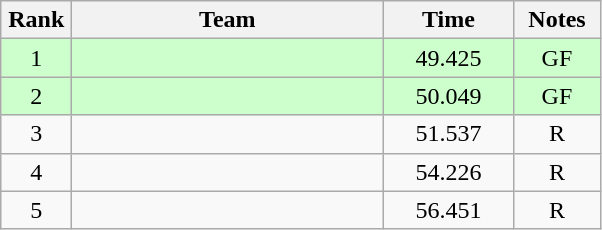<table class=wikitable style="text-align:center">
<tr>
<th width=40>Rank</th>
<th width=200>Team</th>
<th width=80>Time</th>
<th width=50>Notes</th>
</tr>
<tr style="background:#ccffcc;">
<td>1</td>
<td align=left></td>
<td>49.425</td>
<td>GF</td>
</tr>
<tr style="background:#ccffcc;">
<td>2</td>
<td align=left></td>
<td>50.049</td>
<td>GF</td>
</tr>
<tr>
<td>3</td>
<td align=left></td>
<td>51.537</td>
<td>R</td>
</tr>
<tr>
<td>4</td>
<td align=left></td>
<td>54.226</td>
<td>R</td>
</tr>
<tr>
<td>5</td>
<td align=left></td>
<td>56.451</td>
<td>R</td>
</tr>
</table>
